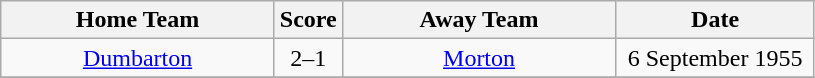<table class="wikitable" style="text-align:center;">
<tr>
<th width=175>Home Team</th>
<th width=20>Score</th>
<th width=175>Away Team</th>
<th width= 125>Date</th>
</tr>
<tr>
<td><a href='#'>Dumbarton</a></td>
<td>2–1</td>
<td><a href='#'>Morton</a></td>
<td>6 September 1955</td>
</tr>
<tr>
</tr>
</table>
